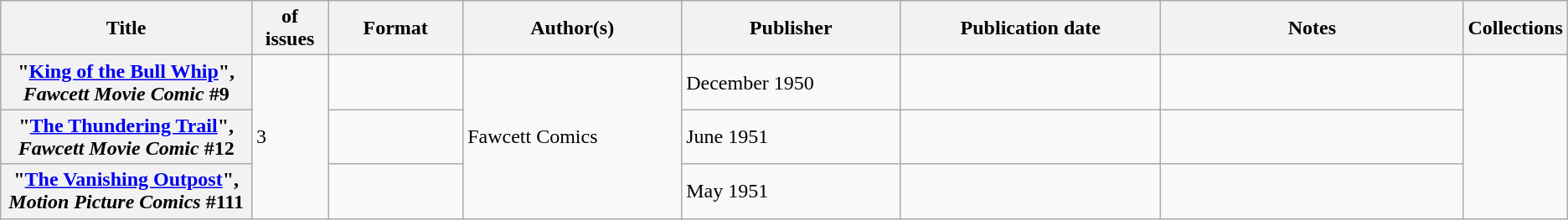<table class="wikitable">
<tr>
<th>Title</th>
<th style="width:40pt"> of issues</th>
<th style="width:75pt">Format</th>
<th style="width:125pt">Author(s)</th>
<th style="width:125pt">Publisher</th>
<th style="width:150pt">Publication date</th>
<th style="width:175pt">Notes</th>
<th>Collections</th>
</tr>
<tr>
<th>"<a href='#'>King of the Bull Whip</a>", <em>Fawcett Movie Comic</em> #9</th>
<td rowspan="3">3</td>
<td></td>
<td rowspan="3">Fawcett Comics</td>
<td>December 1950</td>
<td></td>
<td></td>
</tr>
<tr>
<th>"<a href='#'>The Thundering Trail</a>", <em>Fawcett Movie Comic</em> #12</th>
<td></td>
<td>June 1951</td>
<td></td>
<td></td>
</tr>
<tr>
<th>"<a href='#'>The Vanishing Outpost</a>", <em>Motion Picture Comics</em> #111</th>
<td></td>
<td>May 1951</td>
<td></td>
<td></td>
</tr>
</table>
